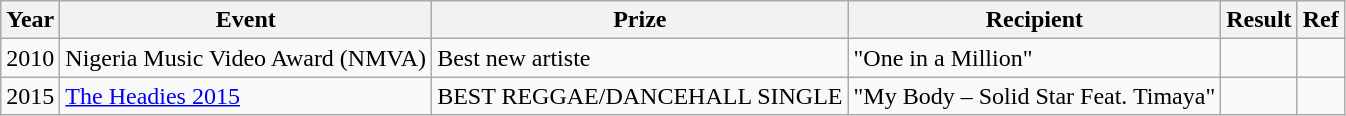<table class ="wikitable">
<tr>
<th>Year</th>
<th>Event</th>
<th>Prize</th>
<th>Recipient</th>
<th>Result</th>
<th>Ref</th>
</tr>
<tr>
<td>2010</td>
<td 2010 Nigeria Music Video Award (NMVA) Best new artiste>Nigeria Music Video Award (NMVA)</td>
<td>Best new artiste</td>
<td>"One in a Million"</td>
<td></td>
<td></td>
</tr>
<tr>
<td>2015</td>
<td><a href='#'>The Headies 2015</a></td>
<td>BEST REGGAE/DANCEHALL SINGLE</td>
<td>"My Body – Solid Star Feat. Timaya"</td>
<td></td>
<td></td>
</tr>
</table>
